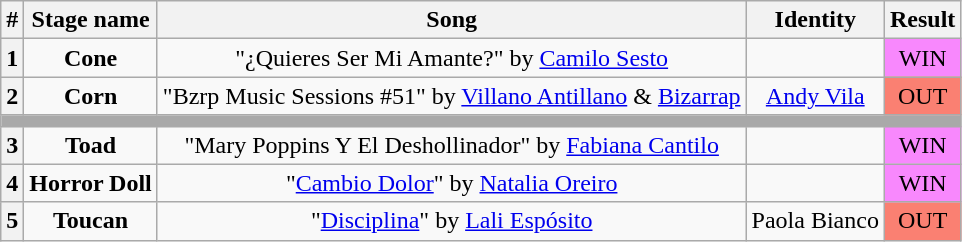<table class="wikitable plainrowheaders" style="text-align: center;">
<tr>
<th>#</th>
<th>Stage name</th>
<th>Song</th>
<th>Identity</th>
<th>Result</th>
</tr>
<tr>
<th>1</th>
<td><strong>Cone</strong></td>
<td>"¿Quieres Ser Mi Amante?" by <a href='#'>Camilo Sesto</a></td>
<td></td>
<td bgcolor="#F888FD">WIN</td>
</tr>
<tr>
<th>2</th>
<td><strong>Corn</strong></td>
<td>"Bzrp Music Sessions #51" by <a href='#'>Villano Antillano</a> & <a href='#'>Bizarrap</a></td>
<td><a href='#'>Andy Vila</a></td>
<td bgcolor="salmon">OUT</td>
</tr>
<tr>
<td colspan="5" style="background:darkgray"></td>
</tr>
<tr>
<th>3</th>
<td><strong>Toad</strong></td>
<td>"Mary Poppins Y El Deshollinador" by <a href='#'>Fabiana Cantilo</a></td>
<td></td>
<td bgcolor="#F888FD">WIN</td>
</tr>
<tr>
<th>4</th>
<td><strong>Horror Doll</strong></td>
<td>"<a href='#'>Cambio Dolor</a>" by <a href='#'>Natalia Oreiro</a></td>
<td></td>
<td bgcolor="#F888FD">WIN</td>
</tr>
<tr>
<th>5</th>
<td><strong>Toucan</strong></td>
<td>"<a href='#'>Disciplina</a>" by <a href='#'>Lali Espósito</a></td>
<td>Paola Bianco</td>
<td bgcolor="salmon">OUT</td>
</tr>
</table>
